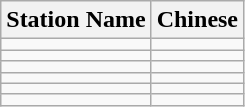<table class="wikitable">
<tr>
<th>Station Name</th>
<th>Chinese</th>
</tr>
<tr>
<td></td>
<td></td>
</tr>
<tr>
<td></td>
<td></td>
</tr>
<tr>
<td></td>
<td></td>
</tr>
<tr>
<td></td>
<td></td>
</tr>
<tr>
<td></td>
<td></td>
</tr>
<tr>
<td></td>
<td></td>
</tr>
</table>
